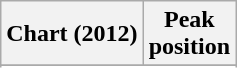<table class="wikitable sortable plainrowheaders">
<tr>
<th scope="col">Chart (2012)</th>
<th scope="col">Peak<br>position</th>
</tr>
<tr>
</tr>
<tr>
</tr>
<tr>
</tr>
<tr>
</tr>
<tr>
</tr>
<tr>
</tr>
<tr>
</tr>
<tr>
</tr>
<tr>
</tr>
<tr>
</tr>
</table>
